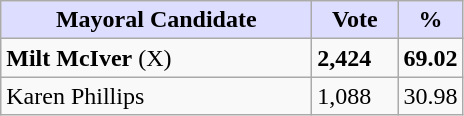<table class="wikitable">
<tr>
<th style="background:#ddf; width:200px;">Mayoral Candidate</th>
<th style="background:#ddf; width:50px;">Vote</th>
<th style="background:#ddf; width:30px;">%</th>
</tr>
<tr>
<td><strong>Milt McIver</strong> (X)</td>
<td><strong>2,424</strong></td>
<td><strong>69.02</strong></td>
</tr>
<tr>
<td>Karen Phillips</td>
<td>1,088</td>
<td>30.98</td>
</tr>
</table>
